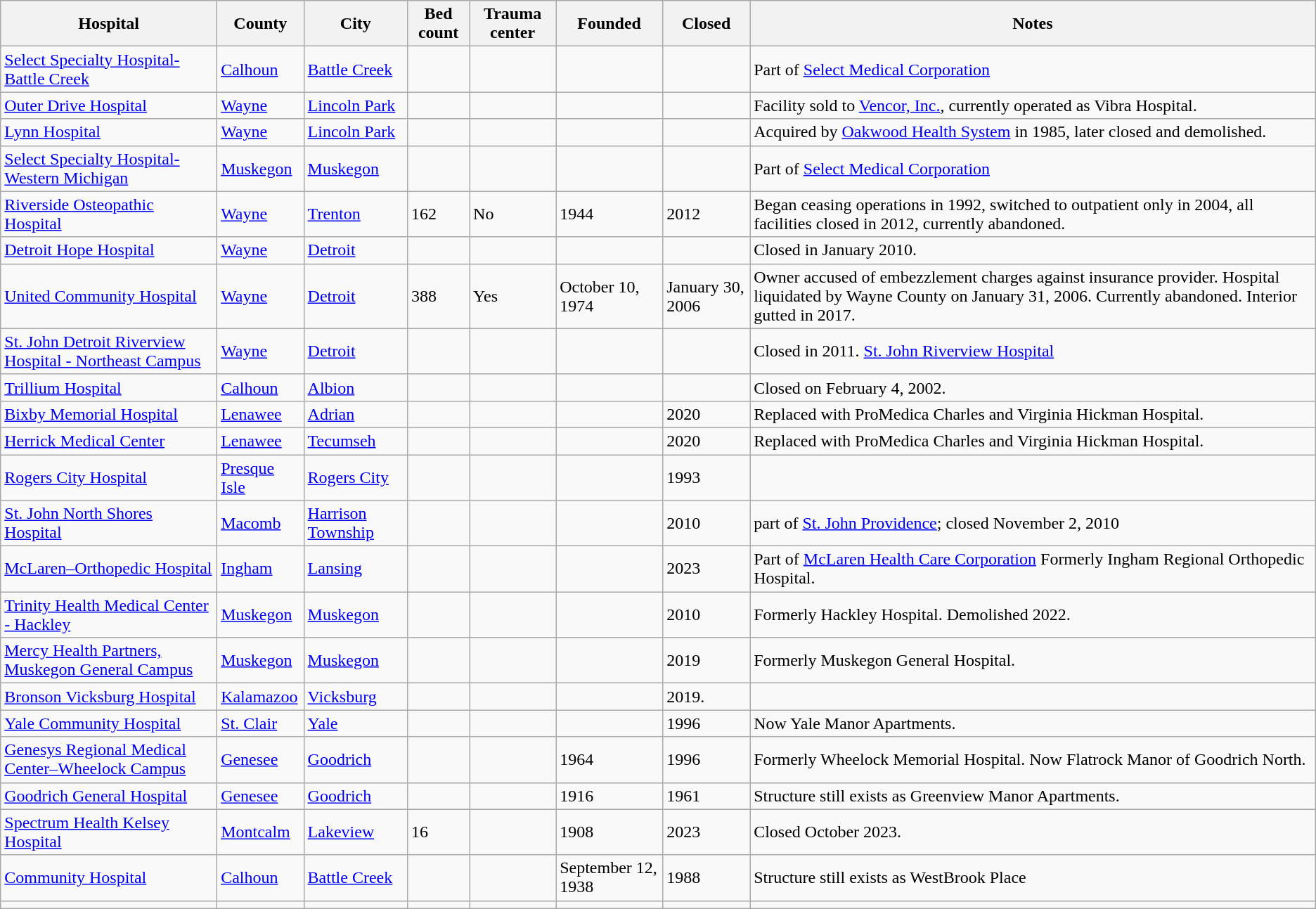<table class="wikitable sortable" border="1">
<tr>
<th>Hospital</th>
<th>County</th>
<th>City</th>
<th>Bed count</th>
<th>Trauma center</th>
<th>Founded</th>
<th>Closed</th>
<th>Notes</th>
</tr>
<tr>
<td><a href='#'>Select Specialty Hospital-Battle Creek</a></td>
<td><a href='#'>Calhoun</a></td>
<td><a href='#'>Battle Creek</a></td>
<td></td>
<td></td>
<td></td>
<td></td>
<td>Part of <a href='#'>Select Medical Corporation</a></td>
</tr>
<tr>
<td><a href='#'>Outer Drive Hospital</a></td>
<td><a href='#'>Wayne</a></td>
<td><a href='#'>Lincoln Park</a></td>
<td></td>
<td></td>
<td></td>
<td></td>
<td>Facility sold to <a href='#'>Vencor, Inc.</a>, currently operated as Vibra Hospital.</td>
</tr>
<tr>
<td><a href='#'>Lynn Hospital</a></td>
<td><a href='#'>Wayne</a></td>
<td><a href='#'>Lincoln Park</a></td>
<td></td>
<td></td>
<td></td>
<td></td>
<td>Acquired by <a href='#'>Oakwood Health System</a> in 1985, later closed and demolished.</td>
</tr>
<tr>
<td><a href='#'>Select Specialty Hospital-Western Michigan</a></td>
<td><a href='#'>Muskegon</a></td>
<td><a href='#'>Muskegon</a></td>
<td></td>
<td></td>
<td></td>
<td></td>
<td>Part of <a href='#'>Select Medical Corporation</a></td>
</tr>
<tr>
<td><a href='#'>Riverside Osteopathic Hospital</a></td>
<td><a href='#'>Wayne</a></td>
<td><a href='#'>Trenton</a></td>
<td>162</td>
<td>No</td>
<td>1944</td>
<td>2012</td>
<td>Began ceasing operations in 1992, switched to outpatient only in 2004, all facilities closed in 2012, currently abandoned.</td>
</tr>
<tr>
<td><a href='#'>Detroit Hope Hospital</a></td>
<td><a href='#'>Wayne</a></td>
<td><a href='#'>Detroit</a></td>
<td></td>
<td></td>
<td></td>
<td></td>
<td>Closed in January 2010.</td>
</tr>
<tr>
<td><a href='#'>United Community Hospital</a></td>
<td><a href='#'>Wayne</a></td>
<td><a href='#'>Detroit</a></td>
<td>388</td>
<td>Yes</td>
<td>October 10, 1974</td>
<td>January 30, 2006</td>
<td>Owner accused of embezzlement charges against insurance provider. Hospital liquidated by Wayne County on January 31, 2006. Currently abandoned. Interior gutted in 2017.</td>
</tr>
<tr>
<td><a href='#'>St. John Detroit Riverview Hospital - Northeast Campus</a></td>
<td><a href='#'>Wayne</a></td>
<td><a href='#'>Detroit</a></td>
<td></td>
<td></td>
<td></td>
<td></td>
<td>Closed in 2011. <a href='#'>St. John Riverview Hospital</a></td>
</tr>
<tr>
<td><a href='#'>Trillium Hospital</a></td>
<td><a href='#'>Calhoun</a></td>
<td><a href='#'>Albion</a></td>
<td></td>
<td></td>
<td></td>
<td></td>
<td>Closed on February 4, 2002.</td>
</tr>
<tr>
<td><a href='#'>Bixby Memorial Hospital</a></td>
<td><a href='#'>Lenawee</a></td>
<td><a href='#'>Adrian</a></td>
<td></td>
<td></td>
<td></td>
<td>2020</td>
<td>Replaced with ProMedica Charles and Virginia Hickman Hospital.</td>
</tr>
<tr>
<td><a href='#'>Herrick Medical Center</a></td>
<td><a href='#'>Lenawee</a></td>
<td><a href='#'>Tecumseh</a></td>
<td></td>
<td></td>
<td></td>
<td>2020</td>
<td>Replaced with ProMedica Charles and Virginia Hickman Hospital.</td>
</tr>
<tr>
<td><a href='#'>Rogers City Hospital</a></td>
<td><a href='#'>Presque Isle</a></td>
<td><a href='#'>Rogers City</a></td>
<td></td>
<td></td>
<td></td>
<td>1993</td>
<td></td>
</tr>
<tr>
<td><a href='#'>St. John North Shores Hospital</a></td>
<td><a href='#'>Macomb</a></td>
<td><a href='#'>Harrison Township</a></td>
<td></td>
<td></td>
<td></td>
<td>2010</td>
<td>part of <a href='#'>St. John Providence</a>; closed November 2, 2010</td>
</tr>
<tr>
<td><a href='#'>McLaren–Orthopedic Hospital</a></td>
<td><a href='#'>Ingham</a></td>
<td><a href='#'>Lansing</a></td>
<td></td>
<td></td>
<td></td>
<td>2023</td>
<td>Part of <a href='#'>McLaren Health Care Corporation</a> Formerly Ingham Regional Orthopedic Hospital.</td>
</tr>
<tr>
<td><a href='#'>Trinity Health Medical Center - Hackley</a></td>
<td><a href='#'>Muskegon</a></td>
<td><a href='#'>Muskegon</a></td>
<td></td>
<td></td>
<td></td>
<td>2010</td>
<td>Formerly Hackley Hospital. Demolished 2022.</td>
</tr>
<tr>
<td><a href='#'>Mercy Health Partners, Muskegon General Campus</a></td>
<td><a href='#'>Muskegon</a></td>
<td><a href='#'>Muskegon</a></td>
<td></td>
<td></td>
<td></td>
<td>2019</td>
<td>Formerly Muskegon General Hospital.</td>
</tr>
<tr>
<td><a href='#'>Bronson Vicksburg Hospital</a></td>
<td><a href='#'>Kalamazoo</a></td>
<td><a href='#'>Vicksburg</a></td>
<td></td>
<td></td>
<td></td>
<td>2019.</td>
</tr>
<tr>
<td><a href='#'>Yale Community Hospital</a></td>
<td><a href='#'>St. Clair</a></td>
<td><a href='#'>Yale</a></td>
<td></td>
<td></td>
<td></td>
<td>1996</td>
<td>Now Yale Manor Apartments.</td>
</tr>
<tr>
<td><a href='#'>Genesys Regional Medical Center–Wheelock Campus</a></td>
<td><a href='#'>Genesee</a></td>
<td><a href='#'>Goodrich</a></td>
<td></td>
<td></td>
<td>1964</td>
<td>1996</td>
<td>Formerly Wheelock Memorial Hospital. Now Flatrock Manor of Goodrich North.</td>
</tr>
<tr>
<td><a href='#'>Goodrich General Hospital</a></td>
<td><a href='#'>Genesee</a></td>
<td><a href='#'>Goodrich</a></td>
<td></td>
<td></td>
<td>1916</td>
<td>1961</td>
<td>Structure still exists as Greenview Manor Apartments.</td>
</tr>
<tr>
<td><a href='#'>Spectrum Health Kelsey Hospital</a></td>
<td><a href='#'>Montcalm</a></td>
<td><a href='#'>Lakeview</a></td>
<td>16</td>
<td></td>
<td>1908</td>
<td>2023</td>
<td>Closed October 2023.</td>
</tr>
<tr>
<td><a href='#'>Community Hospital</a></td>
<td><a href='#'>Calhoun</a></td>
<td><a href='#'>Battle Creek</a></td>
<td></td>
<td></td>
<td>September 12, 1938</td>
<td>1988</td>
<td>Structure still exists as WestBrook Place</td>
</tr>
<tr>
<td></td>
<td></td>
<td></td>
<td></td>
<td></td>
<td></td>
<td></td>
<td></td>
</tr>
</table>
